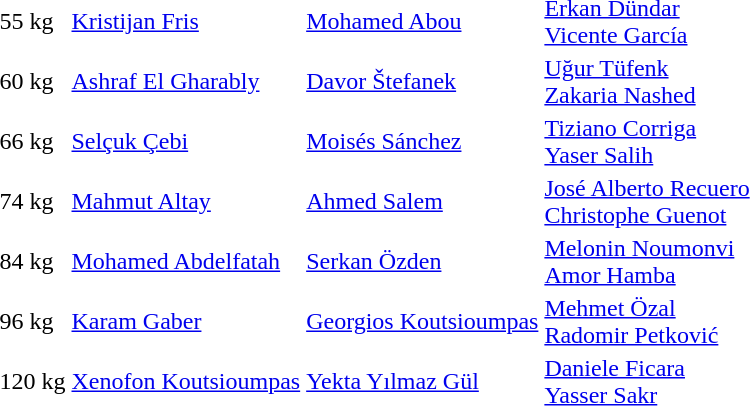<table>
<tr>
<td>55 kg</td>
<td> <a href='#'>Kristijan Fris</a></td>
<td> <a href='#'>Mohamed Abou</a></td>
<td> <a href='#'>Erkan Dündar</a> <br>  <a href='#'>Vicente García</a></td>
</tr>
<tr>
<td>60 kg</td>
<td> <a href='#'>Ashraf El Gharably</a></td>
<td> <a href='#'>Davor Štefanek</a></td>
<td> <a href='#'>Uğur Tüfenk</a> <br>  <a href='#'>Zakaria Nashed</a></td>
</tr>
<tr>
<td>66 kg</td>
<td> <a href='#'>Selçuk Çebi</a></td>
<td> <a href='#'>Moisés Sánchez</a></td>
<td> <a href='#'>Tiziano Corriga</a> <br>  <a href='#'>Yaser Salih</a></td>
</tr>
<tr>
<td>74 kg</td>
<td> <a href='#'>Mahmut Altay</a></td>
<td> <a href='#'>Ahmed Salem</a></td>
<td> <a href='#'>José Alberto Recuero</a> <br>  <a href='#'>Christophe Guenot</a></td>
</tr>
<tr>
<td>84 kg</td>
<td> <a href='#'>Mohamed Abdelfatah</a></td>
<td> <a href='#'>Serkan Özden</a></td>
<td> <a href='#'>Melonin Noumonvi</a> <br>  <a href='#'>Amor Hamba</a></td>
</tr>
<tr>
<td>96 kg</td>
<td> <a href='#'>Karam Gaber</a></td>
<td> <a href='#'>Georgios Koutsioumpas</a></td>
<td> <a href='#'>Mehmet Özal</a> <br>  <a href='#'>Radomir Petković</a></td>
</tr>
<tr>
<td>120 kg</td>
<td> <a href='#'>Xenofon Koutsioumpas</a></td>
<td> <a href='#'>Yekta Yılmaz Gül</a></td>
<td> <a href='#'>Daniele Ficara</a> <br>  <a href='#'>Yasser Sakr</a></td>
</tr>
</table>
